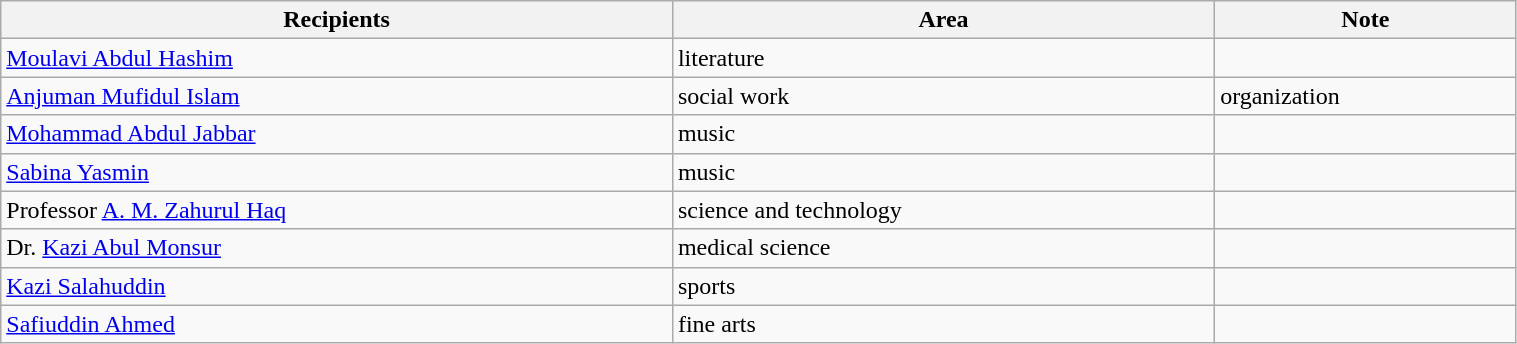<table class="wikitable" style="width:80%;">
<tr>
<th>Recipients</th>
<th>Area</th>
<th>Note</th>
</tr>
<tr>
<td><a href='#'>Moulavi Abdul Hashim</a></td>
<td>literature</td>
<td></td>
</tr>
<tr>
<td><a href='#'>Anjuman Mufidul Islam</a></td>
<td>social work</td>
<td>organization</td>
</tr>
<tr>
<td><a href='#'>Mohammad Abdul Jabbar</a></td>
<td>music</td>
<td></td>
</tr>
<tr>
<td><a href='#'>Sabina Yasmin</a></td>
<td>music</td>
<td></td>
</tr>
<tr>
<td>Professor <a href='#'>A. M. Zahurul Haq</a></td>
<td>science and technology</td>
<td></td>
</tr>
<tr>
<td>Dr. <a href='#'>Kazi Abul Monsur</a></td>
<td>medical science</td>
<td></td>
</tr>
<tr>
<td><a href='#'>Kazi Salahuddin</a></td>
<td>sports</td>
<td></td>
</tr>
<tr>
<td><a href='#'>Safiuddin Ahmed</a></td>
<td>fine arts</td>
<td></td>
</tr>
</table>
